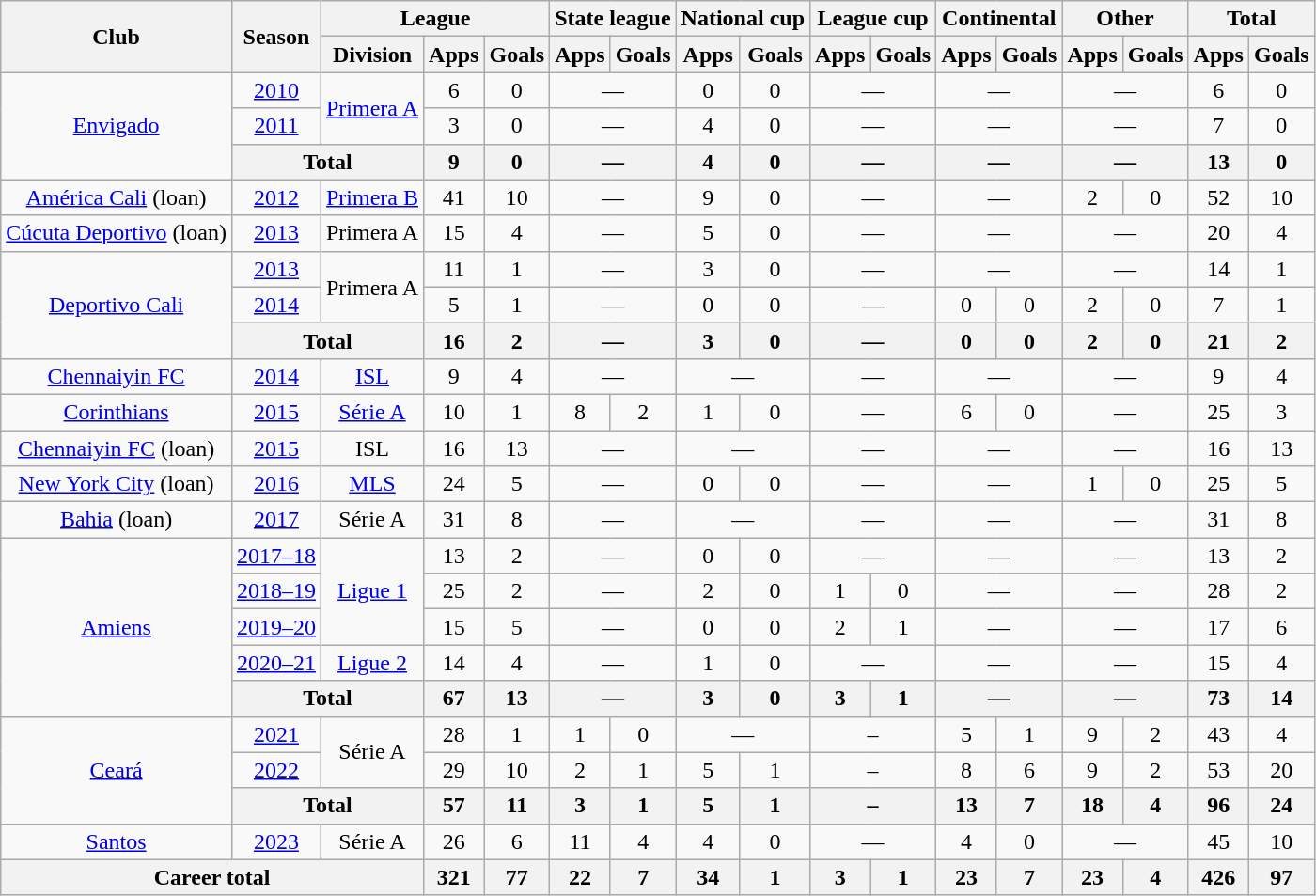<table class="wikitable" style="text-align:center">
<tr>
<th rowspan="2">Club</th>
<th rowspan="2">Season</th>
<th colspan="3">League</th>
<th colspan="2">State league</th>
<th colspan="2">National cup</th>
<th colspan="2">League cup</th>
<th colspan="2">Continental</th>
<th colspan="2">Other</th>
<th colspan="2">Total</th>
</tr>
<tr>
<th>Division</th>
<th>Apps</th>
<th>Goals</th>
<th>Apps</th>
<th>Goals</th>
<th>Apps</th>
<th>Goals</th>
<th>Apps</th>
<th>Goals</th>
<th>Apps</th>
<th>Goals</th>
<th>Apps</th>
<th>Goals</th>
<th>Apps</th>
<th>Goals</th>
</tr>
<tr>
<td rowspan="3"><a href='#'>Envigado</a></td>
<td><a href='#'>2010</a></td>
<td rowspan="2"><a href='#'>Primera A</a></td>
<td>6</td>
<td>0</td>
<td colspan="2">—</td>
<td>0</td>
<td>0</td>
<td colspan="2">—</td>
<td colspan="2">—</td>
<td colspan="2">—</td>
<td>6</td>
<td>0</td>
</tr>
<tr>
<td><a href='#'>2011</a></td>
<td>3</td>
<td>0</td>
<td colspan="2">—</td>
<td>4</td>
<td>0</td>
<td colspan="2">—</td>
<td colspan="2">—</td>
<td colspan="2">—</td>
<td>7</td>
<td>0</td>
</tr>
<tr>
<th colspan="2">Total</th>
<th>9</th>
<th>0</th>
<th colspan="2">—</th>
<th>4</th>
<th>0</th>
<th colspan="2">—</th>
<th colspan="2">—</th>
<th colspan="2">—</th>
<th>13</th>
<th>0</th>
</tr>
<tr>
<td><a href='#'>América Cali</a> (loan)</td>
<td><a href='#'>2012</a></td>
<td><a href='#'>Primera B</a></td>
<td>41</td>
<td>10</td>
<td colspan="2">—</td>
<td>9</td>
<td>0</td>
<td colspan="2">—</td>
<td colspan="2">—</td>
<td>2</td>
<td>0</td>
<td>52</td>
<td>10</td>
</tr>
<tr>
<td><a href='#'>Cúcuta Deportivo</a> (loan)</td>
<td><a href='#'>2013</a></td>
<td>Primera A</td>
<td>15</td>
<td>4</td>
<td colspan="2">—</td>
<td>5</td>
<td>0</td>
<td colspan="2">—</td>
<td colspan="2">—</td>
<td colspan="2">—</td>
<td>20</td>
<td>4</td>
</tr>
<tr>
<td rowspan="3"><a href='#'>Deportivo Cali</a></td>
<td><a href='#'>2013</a></td>
<td rowspan="2">Primera A</td>
<td>11</td>
<td>1</td>
<td colspan="2">—</td>
<td>3</td>
<td>0</td>
<td colspan="2">—</td>
<td colspan="2">—</td>
<td colspan="2">—</td>
<td>14</td>
<td>1</td>
</tr>
<tr>
<td><a href='#'>2014</a></td>
<td>5</td>
<td>1</td>
<td colspan="2">—</td>
<td>0</td>
<td>0</td>
<td colspan="2">—</td>
<td>0</td>
<td>0</td>
<td>2</td>
<td>0</td>
<td>7</td>
<td>1</td>
</tr>
<tr>
<th colspan="2">Total</th>
<th>16</th>
<th>2</th>
<th colspan="2">—</th>
<th>3</th>
<th>0</th>
<th colspan="2">—</th>
<th>0</th>
<th>0</th>
<th>2</th>
<th>0</th>
<th>21</th>
<th>2</th>
</tr>
<tr>
<td><a href='#'>Chennaiyin FC</a></td>
<td><a href='#'>2014</a></td>
<td><a href='#'>ISL</a></td>
<td>9</td>
<td>4</td>
<td colspan="2">—</td>
<td colspan="2">—</td>
<td colspan="2">—</td>
<td colspan="2">—</td>
<td colspan="2">—</td>
<td>9</td>
<td>4</td>
</tr>
<tr>
<td><a href='#'>Corinthians</a></td>
<td><a href='#'>2015</a></td>
<td><a href='#'>Série A</a></td>
<td>10</td>
<td>1</td>
<td>8</td>
<td>2</td>
<td>1</td>
<td>0</td>
<td colspan="2">—</td>
<td>6</td>
<td>0</td>
<td colspan="2">—</td>
<td>25</td>
<td>3</td>
</tr>
<tr>
<td><a href='#'>Chennaiyin FC</a> (loan)</td>
<td><a href='#'>2015</a></td>
<td>ISL</td>
<td>16</td>
<td>13</td>
<td colspan="2">—</td>
<td colspan="2">—</td>
<td colspan="2">—</td>
<td colspan="2">—</td>
<td colspan="2">—</td>
<td>16</td>
<td>13</td>
</tr>
<tr>
<td><a href='#'>New York City</a> (loan)</td>
<td><a href='#'>2016</a></td>
<td><a href='#'>MLS</a></td>
<td>24</td>
<td>5</td>
<td colspan="2">—</td>
<td>0</td>
<td>0</td>
<td colspan="2">—</td>
<td colspan="2">—</td>
<td>1</td>
<td>0</td>
<td>25</td>
<td>5</td>
</tr>
<tr>
<td><a href='#'>Bahia</a> (loan)</td>
<td><a href='#'>2017</a></td>
<td>Série A</td>
<td>31</td>
<td>8</td>
<td colspan="2">—</td>
<td colspan="2">—</td>
<td colspan="2">—</td>
<td colspan="2">—</td>
<td colspan="2">—</td>
<td>31</td>
<td>8</td>
</tr>
<tr>
<td rowspan="5"><a href='#'>Amiens</a></td>
<td><a href='#'>2017–18</a></td>
<td rowspan="3"><a href='#'>Ligue 1</a></td>
<td>13</td>
<td>2</td>
<td colspan="2">—</td>
<td>0</td>
<td>0</td>
<td colspan="2">—</td>
<td colspan="2">—</td>
<td colspan="2">—</td>
<td>13</td>
<td>2</td>
</tr>
<tr>
<td><a href='#'>2018–19</a></td>
<td>25</td>
<td>2</td>
<td colspan="2">—</td>
<td>2</td>
<td>0</td>
<td>1</td>
<td>0</td>
<td colspan="2">—</td>
<td colspan="2">—</td>
<td>28</td>
<td>2</td>
</tr>
<tr>
<td><a href='#'>2019–20</a></td>
<td>15</td>
<td>5</td>
<td colspan="2">—</td>
<td>0</td>
<td>0</td>
<td>2</td>
<td>1</td>
<td colspan="2">—</td>
<td colspan="2">—</td>
<td>17</td>
<td>6</td>
</tr>
<tr>
<td><a href='#'>2020–21</a></td>
<td><a href='#'>Ligue 2</a></td>
<td>14</td>
<td>4</td>
<td colspan="2">—</td>
<td>1</td>
<td>0</td>
<td colspan="2">—</td>
<td colspan="2">—</td>
<td colspan="2">—</td>
<td>15</td>
<td>4</td>
</tr>
<tr>
<th colspan="2">Total</th>
<th>67</th>
<th>13</th>
<th colspan="2">—</th>
<th>3</th>
<th>0</th>
<th>3</th>
<th>1</th>
<th colspan="2">—</th>
<th colspan="2">—</th>
<th>73</th>
<th>14</th>
</tr>
<tr>
<td rowspan="3"><a href='#'>Ceará</a></td>
<td><a href='#'>2021</a></td>
<td rowspan="2">Série A</td>
<td>28</td>
<td>1</td>
<td>1</td>
<td>0</td>
<td colspan="2">—</td>
<td colspan="2">–</td>
<td>5</td>
<td>1</td>
<td>9</td>
<td>2</td>
<td>43</td>
<td>4</td>
</tr>
<tr>
<td><a href='#'>2022</a></td>
<td>29</td>
<td>10</td>
<td>2</td>
<td>1</td>
<td>5</td>
<td>1</td>
<td colspan="2">–</td>
<td>8</td>
<td>6</td>
<td>9</td>
<td>2</td>
<td>53</td>
<td>20</td>
</tr>
<tr>
<th colspan="2">Total</th>
<th>57</th>
<th>11</th>
<th>3</th>
<th>1</th>
<th>5</th>
<th>1</th>
<th colspan="2">–</th>
<th>13</th>
<th>7</th>
<th>18</th>
<th>4</th>
<th>96</th>
<th>24</th>
</tr>
<tr>
<td><a href='#'>Santos</a></td>
<td><a href='#'>2023</a></td>
<td>Série A</td>
<td>26</td>
<td>6</td>
<td>11</td>
<td>4</td>
<td>4</td>
<td>0</td>
<td colspan="2">—</td>
<td>4</td>
<td>0</td>
<td colspan="2">—</td>
<td>45</td>
<td>10</td>
</tr>
<tr>
<th colspan="3">Career total</th>
<th>321</th>
<th>77</th>
<th>22</th>
<th>7</th>
<th>34</th>
<th>1</th>
<th>3</th>
<th>1</th>
<th>23</th>
<th>7</th>
<th>23</th>
<th>4</th>
<th>426</th>
<th>97</th>
</tr>
</table>
